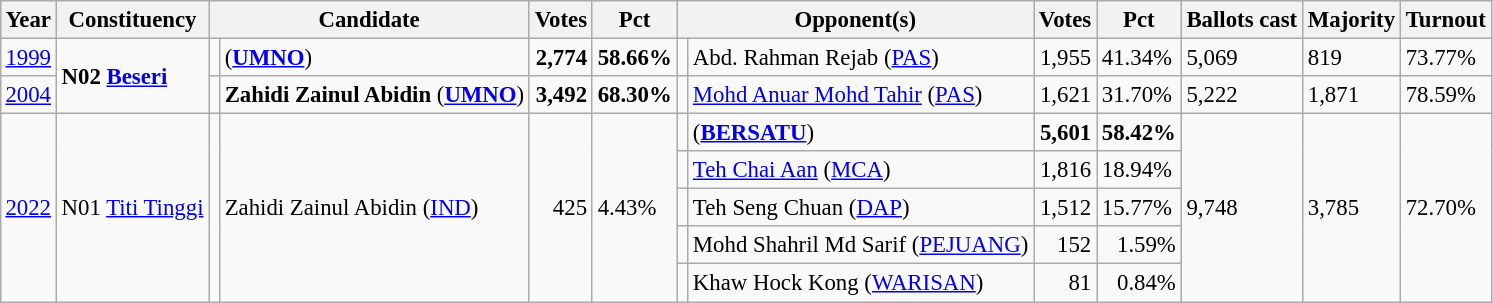<table class="wikitable" style="margin:0.5em ; font-size:95%">
<tr>
<th>Year</th>
<th>Constituency</th>
<th colspan=2>Candidate</th>
<th>Votes</th>
<th>Pct</th>
<th colspan=2>Opponent(s)</th>
<th>Votes</th>
<th>Pct</th>
<th>Ballots cast</th>
<th>Majority</th>
<th>Turnout</th>
</tr>
<tr>
<td><a href='#'>1999</a></td>
<td rowspan=2><strong>N02 <a href='#'>Beseri</a></strong></td>
<td></td>
<td> (<a href='#'><strong>UMNO</strong></a>)</td>
<td align="right"><strong>2,774</strong></td>
<td><strong>58.66%</strong></td>
<td></td>
<td>Abd. Rahman Rejab (<a href='#'>PAS</a>)</td>
<td align="right">1,955</td>
<td>41.34%</td>
<td>5,069</td>
<td>819</td>
<td>73.77%</td>
</tr>
<tr>
<td><a href='#'>2004</a></td>
<td></td>
<td><strong>Zahidi Zainul Abidin</strong> (<a href='#'><strong>UMNO</strong></a>)</td>
<td align="right"><strong>3,492</strong></td>
<td><strong>68.30%</strong></td>
<td></td>
<td><a href='#'>Mohd Anuar Mohd Tahir</a> (<a href='#'>PAS</a>)</td>
<td align="right">1,621</td>
<td>31.70%</td>
<td>5,222</td>
<td>1,871</td>
<td>78.59%</td>
</tr>
<tr>
<td rowspan="5"><a href='#'>2022</a></td>
<td rowspan="5">N01 <a href='#'>Titi Tinggi</a></td>
<td rowspan="5" ></td>
<td rowspan="5">Zahidi Zainul Abidin (<a href='#'>IND</a>)</td>
<td rowspan="5" align="right">425</td>
<td rowspan="5">4.43%</td>
<td bgcolor=></td>
<td> (<a href='#'><strong>BERSATU</strong></a>)</td>
<td align="right"><strong>5,601</strong></td>
<td><strong>58.42%</strong></td>
<td rowspan="5">9,748</td>
<td rowspan="5">3,785</td>
<td rowspan="5">72.70%</td>
</tr>
<tr>
<td></td>
<td><a href='#'>Teh Chai Aan</a>  (<a href='#'>MCA</a>)</td>
<td align="right">1,816</td>
<td>18.94%</td>
</tr>
<tr>
<td></td>
<td>Teh Seng Chuan (<a href='#'>DAP</a>)</td>
<td align="right">1,512</td>
<td>15.77%</td>
</tr>
<tr>
<td bgcolor=></td>
<td>Mohd Shahril Md Sarif (<a href='#'>PEJUANG</a>)</td>
<td align="right">152</td>
<td align=right>1.59%</td>
</tr>
<tr>
<td></td>
<td>Khaw Hock Kong (<a href='#'>WARISAN</a>)</td>
<td align="right">81</td>
<td align=right>0.84%</td>
</tr>
</table>
